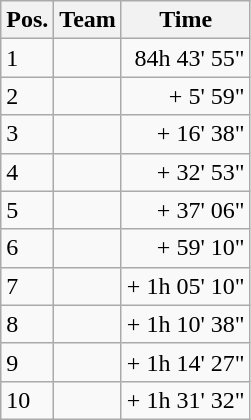<table class="wikitable">
<tr>
<th>Pos.</th>
<th>Team</th>
<th>Time</th>
</tr>
<tr>
<td>1</td>
<td></td>
<td align=right>84h 43' 55"</td>
</tr>
<tr>
<td>2</td>
<td></td>
<td align=right>+ 5' 59"</td>
</tr>
<tr>
<td>3</td>
<td></td>
<td align=right>+ 16' 38"</td>
</tr>
<tr>
<td>4</td>
<td></td>
<td align=right>+ 32' 53"</td>
</tr>
<tr>
<td>5</td>
<td></td>
<td align=right>+ 37' 06"</td>
</tr>
<tr>
<td>6</td>
<td></td>
<td align=right>+ 59' 10"</td>
</tr>
<tr>
<td>7</td>
<td></td>
<td align=right>+ 1h 05' 10"</td>
</tr>
<tr>
<td>8</td>
<td></td>
<td align=right>+ 1h 10' 38"</td>
</tr>
<tr>
<td>9</td>
<td></td>
<td align=right>+ 1h 14' 27"</td>
</tr>
<tr>
<td>10</td>
<td></td>
<td align=right>+ 1h 31' 32"</td>
</tr>
</table>
